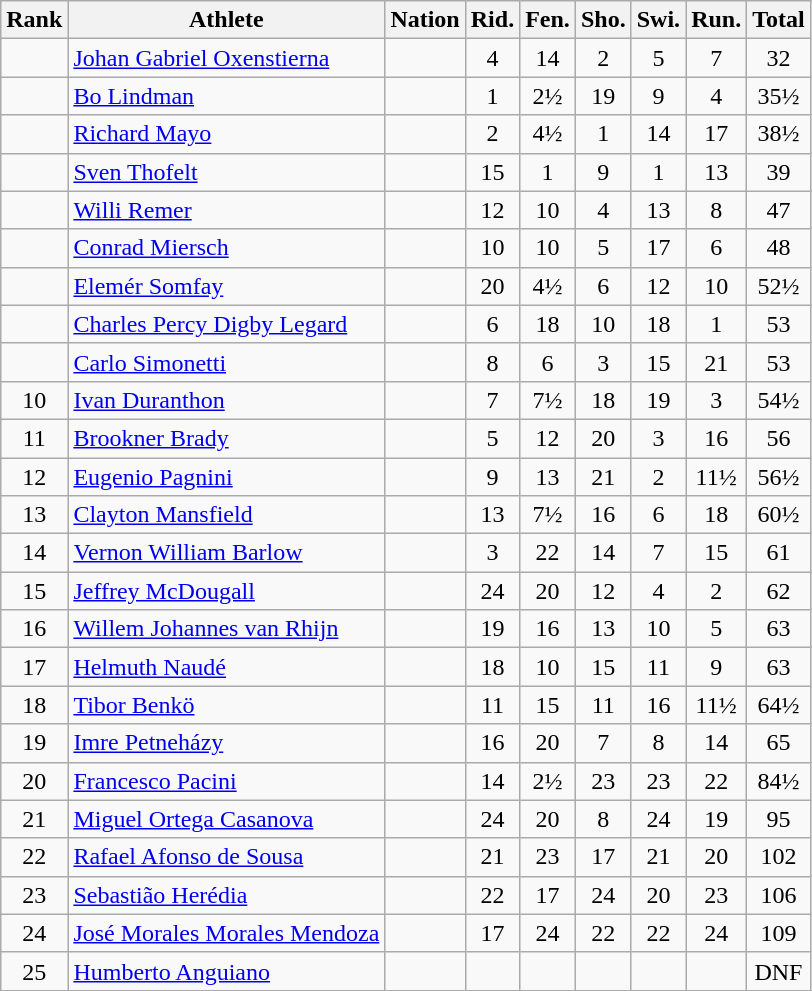<table class="wikitable sortable" style="text-align: center;">
<tr>
<th>Rank</th>
<th>Athlete</th>
<th>Nation</th>
<th>Rid.</th>
<th>Fen.</th>
<th>Sho.</th>
<th>Swi.</th>
<th>Run.</th>
<th>Total</th>
</tr>
<tr>
<td></td>
<td align=left><a href='#'>Johan Gabriel Oxenstierna</a></td>
<td align=left></td>
<td>4</td>
<td>14</td>
<td>2</td>
<td>5</td>
<td>7</td>
<td>32</td>
</tr>
<tr>
<td></td>
<td align=left><a href='#'>Bo Lindman</a></td>
<td align=left></td>
<td>1</td>
<td>2½</td>
<td>19</td>
<td>9</td>
<td>4</td>
<td>35½</td>
</tr>
<tr>
<td></td>
<td align=left><a href='#'>Richard Mayo</a></td>
<td align=left></td>
<td>2</td>
<td>4½</td>
<td>1</td>
<td>14</td>
<td>17</td>
<td>38½</td>
</tr>
<tr>
<td></td>
<td align=left><a href='#'>Sven Thofelt</a></td>
<td align=left></td>
<td>15</td>
<td>1</td>
<td>9</td>
<td>1</td>
<td>13</td>
<td>39</td>
</tr>
<tr>
<td></td>
<td align=left><a href='#'>Willi Remer</a></td>
<td align=left></td>
<td>12</td>
<td>10</td>
<td>4</td>
<td>13</td>
<td>8</td>
<td>47</td>
</tr>
<tr>
<td></td>
<td align=left><a href='#'>Conrad Miersch</a></td>
<td align=left></td>
<td>10</td>
<td>10</td>
<td>5</td>
<td>17</td>
<td>6</td>
<td>48</td>
</tr>
<tr>
<td></td>
<td align=left><a href='#'>Elemér Somfay</a></td>
<td align=left></td>
<td>20</td>
<td>4½</td>
<td>6</td>
<td>12</td>
<td>10</td>
<td>52½</td>
</tr>
<tr>
<td></td>
<td align=left><a href='#'>Charles Percy Digby Legard</a></td>
<td align=left></td>
<td>6</td>
<td>18</td>
<td>10</td>
<td>18</td>
<td>1</td>
<td>53</td>
</tr>
<tr>
<td></td>
<td align=left><a href='#'>Carlo Simonetti</a></td>
<td align=left></td>
<td>8</td>
<td>6</td>
<td>3</td>
<td>15</td>
<td>21</td>
<td>53</td>
</tr>
<tr>
<td>10</td>
<td align=left><a href='#'>Ivan Duranthon</a></td>
<td align=left></td>
<td>7</td>
<td>7½</td>
<td>18</td>
<td>19</td>
<td>3</td>
<td>54½</td>
</tr>
<tr>
<td>11</td>
<td align=left><a href='#'>Brookner Brady</a></td>
<td align=left></td>
<td>5</td>
<td>12</td>
<td>20</td>
<td>3</td>
<td>16</td>
<td>56</td>
</tr>
<tr>
<td>12</td>
<td align=left><a href='#'>Eugenio Pagnini</a></td>
<td align=left></td>
<td>9</td>
<td>13</td>
<td>21</td>
<td>2</td>
<td>11½</td>
<td>56½</td>
</tr>
<tr>
<td>13</td>
<td align=left><a href='#'>Clayton Mansfield</a></td>
<td align=left></td>
<td>13</td>
<td>7½</td>
<td>16</td>
<td>6</td>
<td>18</td>
<td>60½</td>
</tr>
<tr>
<td>14</td>
<td align=left><a href='#'>Vernon William Barlow</a></td>
<td align=left></td>
<td>3</td>
<td>22</td>
<td>14</td>
<td>7</td>
<td>15</td>
<td>61</td>
</tr>
<tr>
<td>15</td>
<td align=left><a href='#'>Jeffrey McDougall</a></td>
<td align=left></td>
<td>24</td>
<td>20</td>
<td>12</td>
<td>4</td>
<td>2</td>
<td>62</td>
</tr>
<tr>
<td>16</td>
<td align=left><a href='#'>Willem Johannes van Rhijn</a></td>
<td align=left></td>
<td>19</td>
<td>16</td>
<td>13</td>
<td>10</td>
<td>5</td>
<td>63</td>
</tr>
<tr>
<td>17</td>
<td align=left><a href='#'>Helmuth Naudé</a></td>
<td align=left></td>
<td>18</td>
<td>10</td>
<td>15</td>
<td>11</td>
<td>9</td>
<td>63</td>
</tr>
<tr>
<td>18</td>
<td align=left><a href='#'>Tibor Benkö</a></td>
<td align=left></td>
<td>11</td>
<td>15</td>
<td>11</td>
<td>16</td>
<td>11½</td>
<td>64½</td>
</tr>
<tr>
<td>19</td>
<td align=left><a href='#'>Imre Petneházy</a></td>
<td align=left></td>
<td>16</td>
<td>20</td>
<td>7</td>
<td>8</td>
<td>14</td>
<td>65</td>
</tr>
<tr>
<td>20</td>
<td align=left><a href='#'>Francesco Pacini</a></td>
<td align=left></td>
<td>14</td>
<td>2½</td>
<td>23</td>
<td>23</td>
<td>22</td>
<td>84½</td>
</tr>
<tr>
<td>21</td>
<td align=left><a href='#'>Miguel Ortega Casanova</a></td>
<td align=left></td>
<td>24</td>
<td>20</td>
<td>8</td>
<td>24</td>
<td>19</td>
<td>95</td>
</tr>
<tr>
<td>22</td>
<td align=left><a href='#'>Rafael Afonso de Sousa</a></td>
<td align=left></td>
<td>21</td>
<td>23</td>
<td>17</td>
<td>21</td>
<td>20</td>
<td>102</td>
</tr>
<tr>
<td>23</td>
<td align=left><a href='#'>Sebastião Herédia</a></td>
<td align=left></td>
<td>22</td>
<td>17</td>
<td>24</td>
<td>20</td>
<td>23</td>
<td>106</td>
</tr>
<tr>
<td>24</td>
<td align=left><a href='#'>José Morales Morales Mendoza</a></td>
<td align=left></td>
<td>17</td>
<td>24</td>
<td>22</td>
<td>22</td>
<td>24</td>
<td>109</td>
</tr>
<tr>
<td>25</td>
<td align=left><a href='#'>Humberto Anguiano</a></td>
<td align=left></td>
<td></td>
<td></td>
<td></td>
<td></td>
<td></td>
<td>DNF</td>
</tr>
</table>
